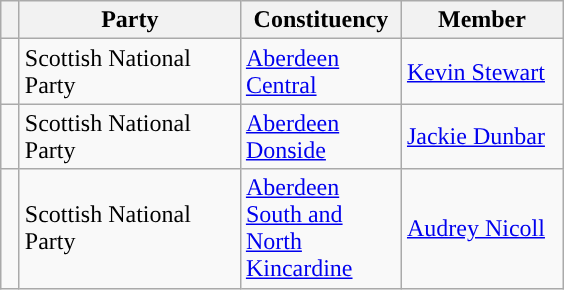<table class="wikitable">
<tr>
<th width="5"></th>
<th width="140">Party</th>
<th width="100">Constituency</th>
<th width="100">Member</th>
</tr>
<tr>
<td></td>
<td>Scottish National Party</td>
<td><a href='#'>Aberdeen Central</a></td>
<td><a href='#'>Kevin Stewart</a></td>
</tr>
<tr>
<td></td>
<td>Scottish National Party</td>
<td><a href='#'>Aberdeen Donside</a></td>
<td><a href='#'>Jackie Dunbar</a></td>
</tr>
<tr>
<td></td>
<td>Scottish National Party</td>
<td><a href='#'>Aberdeen South and North Kincardine</a></td>
<td><a href='#'>Audrey Nicoll</a></td>
</tr>
</table>
